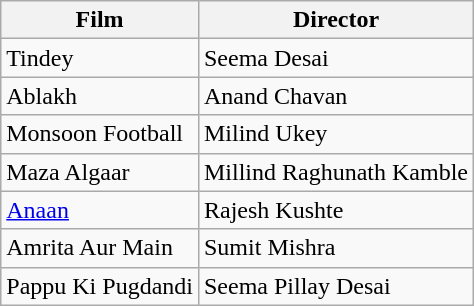<table class="wikitable sortable">
<tr>
<th>Film</th>
<th>Director</th>
</tr>
<tr>
<td>Tindey </td>
<td>Seema Desai</td>
</tr>
<tr>
<td>Ablakh </td>
<td>Anand Chavan</td>
</tr>
<tr>
<td>Monsoon Football </td>
<td>Milind Ukey</td>
</tr>
<tr>
<td>Maza Algaar</td>
<td>Millind Raghunath Kamble</td>
</tr>
<tr>
<td><a href='#'>Anaan</a></td>
<td>Rajesh Kushte</td>
</tr>
<tr>
<td>Amrita Aur Main</td>
<td>Sumit Mishra</td>
</tr>
<tr>
<td>Pappu Ki Pugdandi</td>
<td>Seema Pillay Desai</td>
</tr>
</table>
